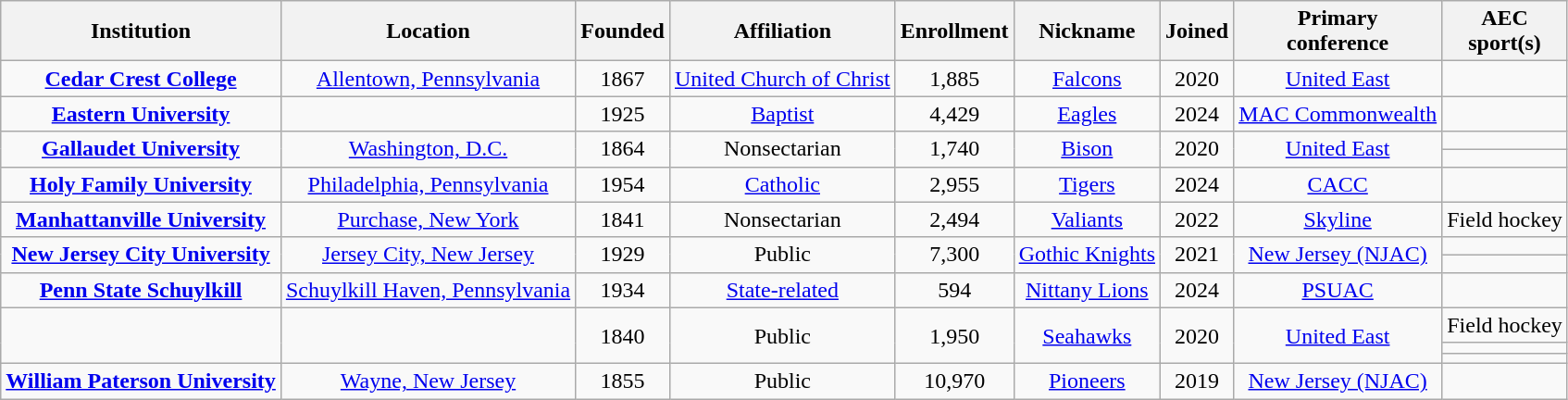<table class="wikitable sortable" style="text-align:center;">
<tr>
<th>Institution</th>
<th>Location</th>
<th>Founded</th>
<th>Affiliation</th>
<th>Enrollment</th>
<th>Nickname</th>
<th>Joined</th>
<th>Primary<br>conference</th>
<th>AEC<br>sport(s)</th>
</tr>
<tr>
<td><strong><a href='#'>Cedar Crest College</a></strong></td>
<td><a href='#'>Allentown, Pennsylvania</a></td>
<td>1867</td>
<td><a href='#'>United Church of Christ</a></td>
<td>1,885</td>
<td><a href='#'>Falcons</a></td>
<td>2020</td>
<td><a href='#'>United East</a></td>
<td></td>
</tr>
<tr>
<td><strong><a href='#'>Eastern University</a></strong></td>
<td></td>
<td>1925</td>
<td><a href='#'>Baptist</a><br></td>
<td>4,429</td>
<td><a href='#'>Eagles</a></td>
<td>2024</td>
<td><a href='#'>MAC Commonwealth</a></td>
<td></td>
</tr>
<tr>
<td rowspan=2><strong><a href='#'>Gallaudet University</a></strong></td>
<td rowspan=2><a href='#'>Washington, D.C.</a></td>
<td rowspan=2>1864</td>
<td rowspan=2>Nonsectarian<br></td>
<td rowspan=2>1,740</td>
<td rowspan=2><a href='#'>Bison</a></td>
<td rowspan=2>2020</td>
<td rowspan=2><a href='#'>United East</a></td>
<td></td>
</tr>
<tr>
<td></td>
</tr>
<tr>
<td><strong><a href='#'>Holy Family University</a></strong></td>
<td><a href='#'>Philadelphia, Pennsylvania</a></td>
<td>1954</td>
<td><a href='#'>Catholic</a><br></td>
<td>2,955</td>
<td><a href='#'>Tigers</a></td>
<td>2024</td>
<td><a href='#'>CACC</a><br></td>
<td></td>
</tr>
<tr>
<td><strong><a href='#'>Manhattanville University</a></strong></td>
<td><a href='#'>Purchase, New York</a></td>
<td>1841</td>
<td>Nonsectarian</td>
<td>2,494</td>
<td><a href='#'>Valiants</a></td>
<td>2022</td>
<td><a href='#'>Skyline</a></td>
<td>Field hockey</td>
</tr>
<tr>
<td rowspan=2><strong><a href='#'>New Jersey City University</a></strong></td>
<td rowspan=2><a href='#'>Jersey City, New Jersey</a></td>
<td rowspan=2>1929</td>
<td rowspan=2>Public</td>
<td rowspan=2>7,300</td>
<td rowspan=2><a href='#'>Gothic Knights</a></td>
<td rowspan=2>2021</td>
<td rowspan=2><a href='#'>New Jersey (NJAC)</a></td>
<td></td>
</tr>
<tr>
<td></td>
</tr>
<tr>
<td><strong><a href='#'>Penn State Schuylkill</a></strong></td>
<td><a href='#'>Schuylkill Haven, Pennsylvania</a></td>
<td>1934</td>
<td><a href='#'>State-related</a></td>
<td>594</td>
<td><a href='#'>Nittany Lions</a></td>
<td>2024</td>
<td><a href='#'>PSUAC</a><br></td>
<td></td>
</tr>
<tr>
<td rowspan=3></td>
<td rowspan=3></td>
<td rowspan=3>1840</td>
<td rowspan=3>Public</td>
<td rowspan=3>1,950</td>
<td rowspan=3><a href='#'>Seahawks</a></td>
<td rowspan=3>2020</td>
<td rowspan=3><a href='#'>United East</a></td>
<td>Field hockey</td>
</tr>
<tr>
<td></td>
</tr>
<tr>
<td></td>
</tr>
<tr>
<td><strong><a href='#'>William Paterson University</a></strong></td>
<td><a href='#'>Wayne, New Jersey</a></td>
<td>1855</td>
<td>Public</td>
<td>10,970</td>
<td><a href='#'>Pioneers</a></td>
<td>2019</td>
<td><a href='#'>New Jersey (NJAC)</a></td>
<td></td>
</tr>
</table>
